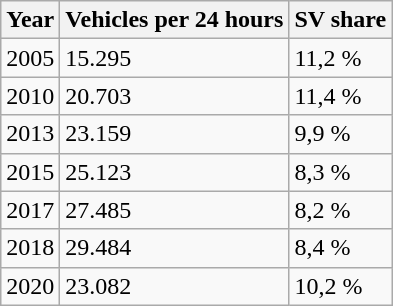<table class="wikitable">
<tr>
<th>Year</th>
<th>Vehicles per 24 hours</th>
<th>SV share</th>
</tr>
<tr>
<td>2005</td>
<td>15.295</td>
<td>11,2 %</td>
</tr>
<tr>
<td>2010</td>
<td>20.703</td>
<td>11,4 %</td>
</tr>
<tr>
<td>2013</td>
<td>23.159</td>
<td>9,9 %</td>
</tr>
<tr>
<td>2015</td>
<td>25.123</td>
<td>8,3 %</td>
</tr>
<tr>
<td>2017</td>
<td>27.485</td>
<td>8,2 %</td>
</tr>
<tr>
<td>2018</td>
<td>29.484</td>
<td>8,4 %</td>
</tr>
<tr>
<td>2020</td>
<td>23.082</td>
<td>10,2 %</td>
</tr>
</table>
